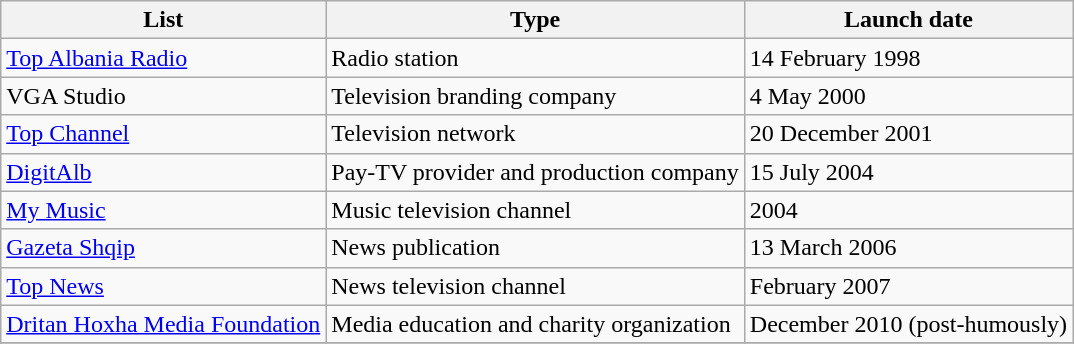<table class="wikitable sortable">
<tr>
<th>List</th>
<th>Type</th>
<th>Launch date</th>
</tr>
<tr>
<td><a href='#'>Top Albania Radio</a></td>
<td>Radio station</td>
<td>14 February 1998</td>
</tr>
<tr>
<td>VGA Studio</td>
<td>Television branding company</td>
<td>4 May 2000</td>
</tr>
<tr>
<td><a href='#'>Top Channel</a></td>
<td>Television network</td>
<td>20 December 2001</td>
</tr>
<tr>
<td><a href='#'>DigitAlb</a></td>
<td>Pay-TV provider and production company</td>
<td>15 July 2004</td>
</tr>
<tr>
<td><a href='#'>My Music</a></td>
<td>Music television channel</td>
<td>2004</td>
</tr>
<tr>
<td><a href='#'>Gazeta Shqip</a></td>
<td>News publication</td>
<td>13 March 2006</td>
</tr>
<tr>
<td><a href='#'>Top News</a></td>
<td>News television channel</td>
<td>February 2007</td>
</tr>
<tr>
<td><a href='#'>Dritan Hoxha Media Foundation</a></td>
<td>Media education and charity organization</td>
<td>December 2010 (post-humously)</td>
</tr>
<tr>
</tr>
</table>
